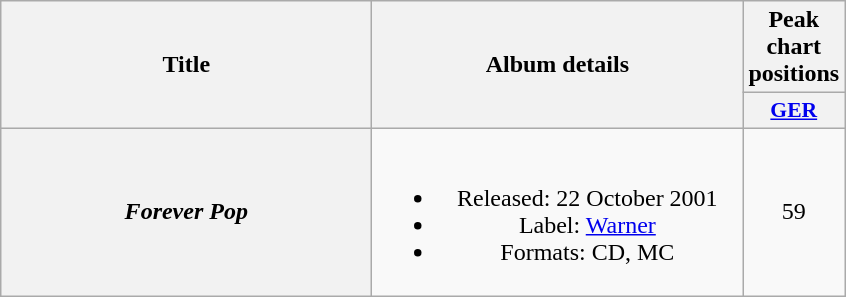<table class="wikitable plainrowheaders" style="text-align:center;">
<tr>
<th scope="col" rowspan="2" style="width:15em;">Title</th>
<th scope="col" rowspan="2" style="width:15em;">Album details</th>
<th scope="col">Peak chart positions</th>
</tr>
<tr>
<th scope="col" style="width:2em;font-size:90%;"><a href='#'>GER</a><br></th>
</tr>
<tr>
<th scope="row"><em>Forever Pop</em></th>
<td><br><ul><li>Released: 22 October 2001</li><li>Label: <a href='#'>Warner</a></li><li>Formats: CD, MC</li></ul></td>
<td>59</td>
</tr>
</table>
